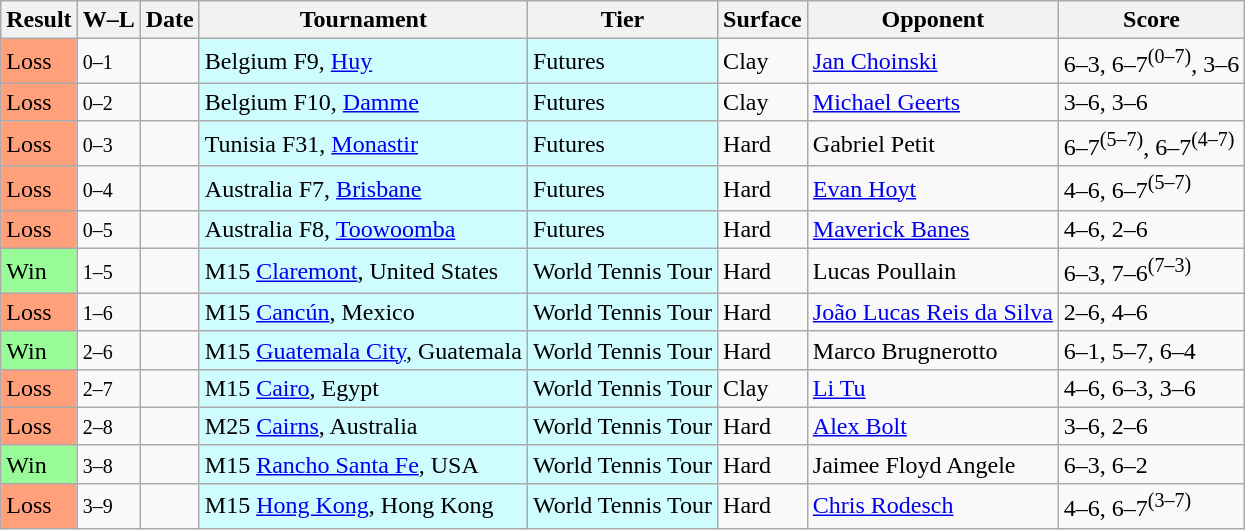<table class="sortable wikitable">
<tr>
<th>Result</th>
<th class="unsortable">W–L</th>
<th>Date</th>
<th>Tournament</th>
<th>Tier</th>
<th>Surface</th>
<th>Opponent</th>
<th class="unsortable">Score</th>
</tr>
<tr>
<td bgcolor=FFA07A>Loss</td>
<td><small>0–1</small></td>
<td></td>
<td style="background:#cffcff;">Belgium F9, <a href='#'>Huy</a></td>
<td style="background:#cffcff;">Futures</td>
<td>Clay</td>
<td> <a href='#'>Jan Choinski</a></td>
<td>6–3, 6–7<sup>(0–7)</sup>, 3–6</td>
</tr>
<tr>
<td bgcolor=FFA07A>Loss</td>
<td><small>0–2</small></td>
<td></td>
<td style="background:#cffcff;">Belgium F10, <a href='#'>Damme</a></td>
<td style="background:#cffcff;">Futures</td>
<td>Clay</td>
<td> <a href='#'>Michael Geerts</a></td>
<td>3–6, 3–6</td>
</tr>
<tr>
<td bgcolor=FFA07A>Loss</td>
<td><small>0–3</small></td>
<td></td>
<td style="background:#cffcff;">Tunisia F31, <a href='#'>Monastir</a></td>
<td style="background:#cffcff;">Futures</td>
<td>Hard</td>
<td> Gabriel Petit</td>
<td>6–7<sup>(5–7)</sup>, 6–7<sup>(4–7)</sup></td>
</tr>
<tr>
<td bgcolor=FFA07A>Loss</td>
<td><small>0–4</small></td>
<td></td>
<td style="background:#cffcff;">Australia F7, <a href='#'>Brisbane</a></td>
<td style="background:#cffcff;">Futures</td>
<td>Hard</td>
<td> <a href='#'>Evan Hoyt</a></td>
<td>4–6, 6–7<sup>(5–7)</sup></td>
</tr>
<tr>
<td bgcolor=FFA07A>Loss</td>
<td><small>0–5</small></td>
<td></td>
<td style="background:#cffcff;">Australia F8, <a href='#'>Toowoomba</a></td>
<td style="background:#cffcff;">Futures</td>
<td>Hard</td>
<td> <a href='#'>Maverick Banes</a></td>
<td>4–6, 2–6</td>
</tr>
<tr>
<td bgcolor=98FB98>Win</td>
<td><small>1–5</small></td>
<td></td>
<td style="background:#cffcff;">M15 <a href='#'>Claremont</a>, United States</td>
<td style="background:#cffcff;">World Tennis Tour</td>
<td>Hard</td>
<td> Lucas Poullain</td>
<td>6–3, 7–6<sup>(7–3)</sup></td>
</tr>
<tr>
<td bgcolor=FFA07A>Loss</td>
<td><small>1–6</small></td>
<td></td>
<td style="background:#cffcff;">M15 <a href='#'>Cancún</a>, Mexico</td>
<td style="background:#cffcff;">World Tennis Tour</td>
<td>Hard</td>
<td> <a href='#'>João Lucas Reis da Silva</a></td>
<td>2–6, 4–6</td>
</tr>
<tr>
<td bgcolor=98FB98>Win</td>
<td><small>2–6</small></td>
<td></td>
<td style="background:#cffcff;">M15 <a href='#'>Guatemala City</a>, Guatemala</td>
<td style="background:#cffcff;">World Tennis Tour</td>
<td>Hard</td>
<td> Marco Brugnerotto</td>
<td>6–1, 5–7, 6–4</td>
</tr>
<tr>
<td bgcolor=FFA07A>Loss</td>
<td><small>2–7</small></td>
<td></td>
<td style="background:#cffcff;">M15 <a href='#'>Cairo</a>, Egypt</td>
<td style="background:#cffcff;">World Tennis Tour</td>
<td>Clay</td>
<td> <a href='#'>Li Tu</a></td>
<td>4–6, 6–3, 3–6</td>
</tr>
<tr>
<td bgcolor=FFA07A>Loss</td>
<td><small>2–8</small></td>
<td></td>
<td style="background:#cffcff;">M25 <a href='#'>Cairns</a>, Australia</td>
<td style="background:#cffcff;">World Tennis Tour</td>
<td>Hard</td>
<td> <a href='#'>Alex Bolt</a></td>
<td>3–6, 2–6</td>
</tr>
<tr>
<td bgcolor=98FB98>Win</td>
<td><small>3–8</small></td>
<td></td>
<td style="background:#cffcff;">M15 <a href='#'>Rancho Santa Fe</a>, USA</td>
<td style="background:#cffcff;">World Tennis Tour</td>
<td>Hard</td>
<td> Jaimee Floyd Angele</td>
<td>6–3, 6–2</td>
</tr>
<tr>
<td bgcolor=FFA07A>Loss</td>
<td><small>3–9</small></td>
<td></td>
<td style=background:#cffcff>M15 <a href='#'>Hong Kong</a>, Hong Kong</td>
<td style=background:#cffcff>World Tennis Tour</td>
<td>Hard</td>
<td> <a href='#'>Chris Rodesch</a></td>
<td>4–6, 6–7<sup>(3–7)</sup></td>
</tr>
</table>
